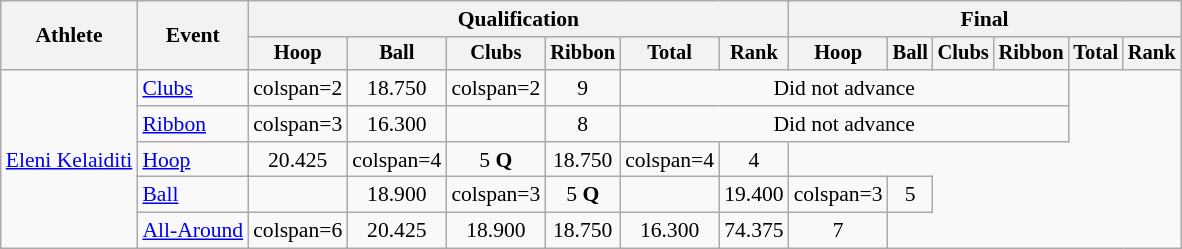<table class=wikitable style="font-size:90%">
<tr>
<th rowspan=2>Athlete</th>
<th rowspan=2>Event</th>
<th colspan=6>Qualification</th>
<th colspan=6>Final</th>
</tr>
<tr style="font-size:95%">
<th>Hoop</th>
<th>Ball</th>
<th>Clubs</th>
<th>Ribbon</th>
<th>Total</th>
<th>Rank</th>
<th>Hoop</th>
<th>Ball</th>
<th>Clubs</th>
<th>Ribbon</th>
<th>Total</th>
<th>Rank</th>
</tr>
<tr align=center>
<td align=left rowspan=5><a href='#'>Eleni Kelaiditi</a></td>
<td align=left><a href='#'>Clubs</a></td>
<td>colspan=2 </td>
<td>18.750</td>
<td>colspan=2 </td>
<td>9</td>
<td colspan=6>Did not advance</td>
</tr>
<tr align=center>
<td align=left><a href='#'>Ribbon</a></td>
<td>colspan=3 </td>
<td>16.300</td>
<td></td>
<td>8</td>
<td colspan=6>Did not advance</td>
</tr>
<tr align=center>
<td align=left><a href='#'>Hoop</a></td>
<td>20.425</td>
<td>colspan=4 </td>
<td>5 <strong>Q</strong></td>
<td>18.750</td>
<td>colspan=4 </td>
<td>4</td>
</tr>
<tr align=center>
<td align=left><a href='#'>Ball</a></td>
<td></td>
<td>18.900</td>
<td>colspan=3 </td>
<td>5 <strong>Q</strong></td>
<td></td>
<td>19.400</td>
<td>colspan=3 </td>
<td>5</td>
</tr>
<tr align=center>
<td align=left><a href='#'>All-Around</a></td>
<td>colspan=6 </td>
<td>20.425</td>
<td>18.900</td>
<td>18.750</td>
<td>16.300</td>
<td>74.375</td>
<td>7</td>
</tr>
</table>
